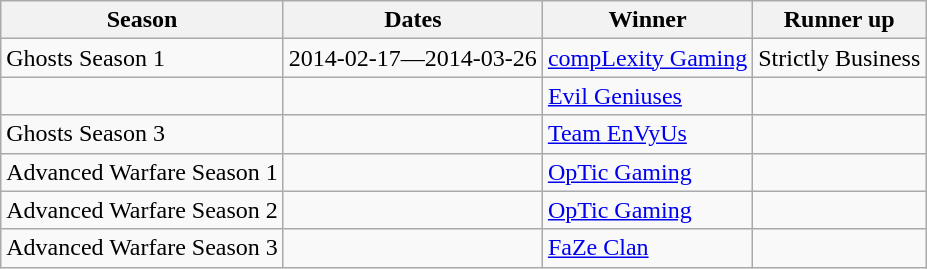<table class= "wikitable sortable">
<tr>
<th scope="col">Season</th>
<th scope="col">Dates</th>
<th scope="col">Winner</th>
<th scope="col">Runner up</th>
</tr>
<tr>
<td>Ghosts Season 1</td>
<td>2014-02-17—2014-03-26</td>
<td><a href='#'>compLexity Gaming</a></td>
<td scope="row">Strictly Business</td>
</tr>
<tr>
<td></td>
<td></td>
<td scope="row"><a href='#'>Evil Geniuses</a></td>
<td></td>
</tr>
<tr>
<td>Ghosts Season 3</td>
<td></td>
<td scope="row"><a href='#'>Team EnVyUs</a></td>
<td></td>
</tr>
<tr>
<td>Advanced Warfare Season 1</td>
<td></td>
<td scope="row"><a href='#'>OpTic Gaming</a></td>
<td></td>
</tr>
<tr>
<td>Advanced Warfare Season 2</td>
<td></td>
<td scope="row"><a href='#'>OpTic Gaming</a></td>
<td></td>
</tr>
<tr>
<td>Advanced Warfare Season 3</td>
<td></td>
<td scope="row"><a href='#'>FaZe Clan</a></td>
<td></td>
</tr>
</table>
